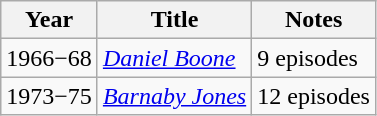<table class="wikitable">
<tr>
<th>Year</th>
<th>Title</th>
<th>Notes</th>
</tr>
<tr>
<td>1966−68</td>
<td><em><a href='#'>Daniel Boone</a></em></td>
<td>9 episodes</td>
</tr>
<tr>
<td>1973−75</td>
<td><em><a href='#'>Barnaby Jones</a></em></td>
<td>12 episodes</td>
</tr>
</table>
